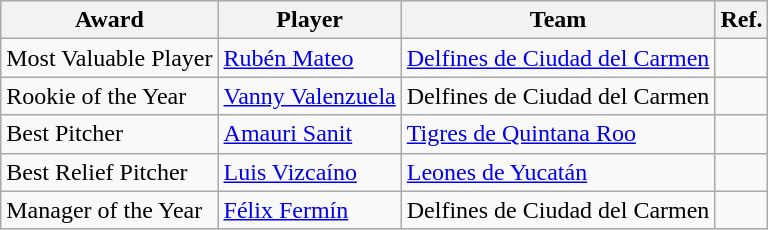<table class="wikitable">
<tr>
<th>Award</th>
<th>Player</th>
<th>Team</th>
<th>Ref.</th>
</tr>
<tr>
<td scope="row">Most Valuable Player</td>
<td> <a href='#'>Rubén Mateo</a></td>
<td><a href='#'>Delfines de Ciudad del Carmen</a></td>
<td align=center></td>
</tr>
<tr>
<td scope="row">Rookie of the Year</td>
<td> <a href='#'>Vanny Valenzuela</a></td>
<td>Delfines de Ciudad del Carmen</td>
<td align=center></td>
</tr>
<tr>
<td scope="row">Best Pitcher</td>
<td> <a href='#'>Amauri Sanit</a></td>
<td><a href='#'>Tigres de Quintana Roo</a></td>
<td align=center></td>
</tr>
<tr>
<td scope="row">Best Relief Pitcher</td>
<td> <a href='#'>Luis Vizcaíno</a></td>
<td><a href='#'>Leones de Yucatán</a></td>
<td align=center></td>
</tr>
<tr>
<td scope="row">Manager of the Year</td>
<td> <a href='#'>Félix Fermín</a></td>
<td>Delfines de Ciudad del Carmen</td>
<td align=center></td>
</tr>
</table>
